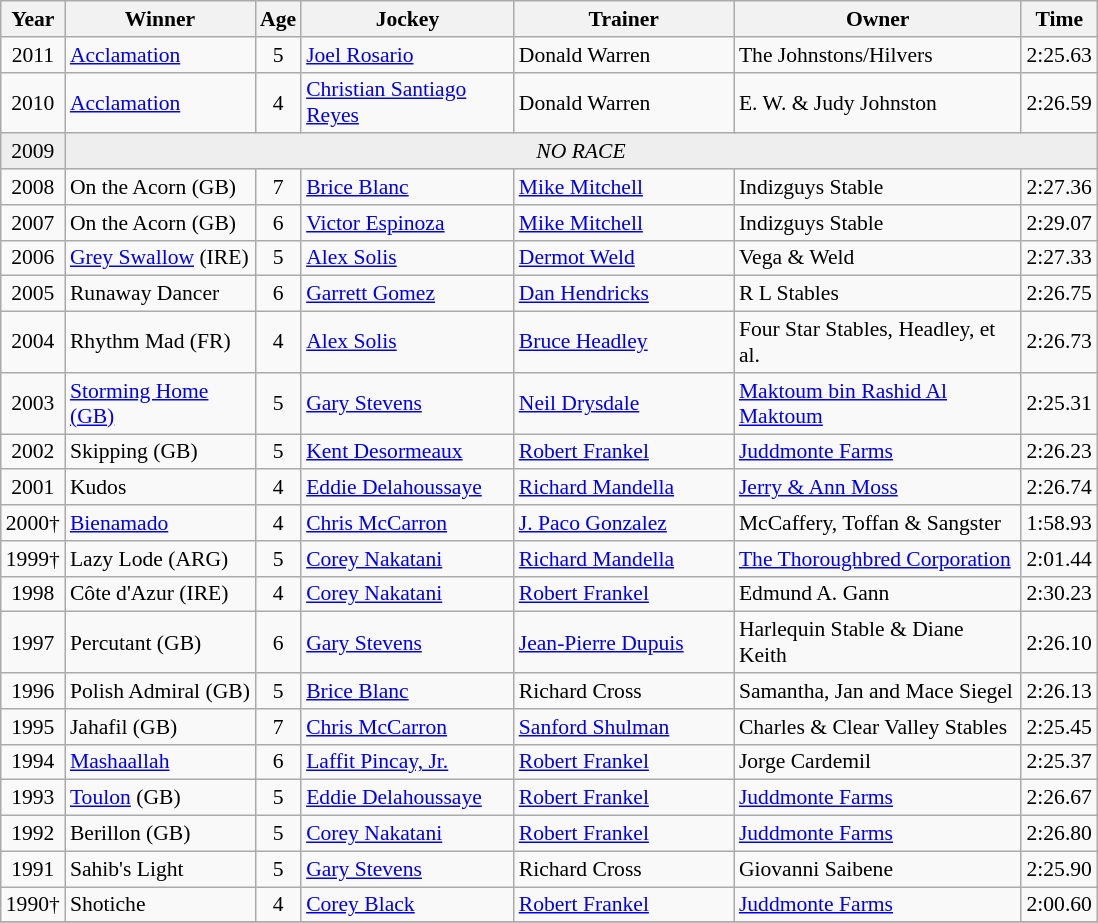<table class="wikitable sortable" style="font-size:90%">
<tr>
<th style="width:36px">Year<br></th>
<th style="width:120px">Winner<br></th>
<th>Age<br></th>
<th style="width:135px">Jockey<br></th>
<th style="width:140px">Trainer<br></th>
<th style="width:185px">Owner<br></th>
<th>Time</th>
</tr>
<tr>
<td align=center>2011</td>
<td><a href='#'>Acclamation</a></td>
<td align=center>5</td>
<td><a href='#'>Joel Rosario</a></td>
<td>Donald Warren</td>
<td>The Johnstons/Hilvers</td>
<td align=center>2:25.63</td>
</tr>
<tr>
<td align=center>2010</td>
<td><a href='#'>Acclamation</a></td>
<td align=center>4</td>
<td><a href='#'>Christian Santiago Reyes</a></td>
<td>Donald Warren</td>
<td>E. W. & Judy Johnston</td>
<td align=center>2:26.59</td>
</tr>
<tr bgcolor="#eeeeee">
<td align=center>2009</td>
<td colspan="6" align=center><em>NO RACE</em></td>
</tr>
<tr>
<td align=center>2008</td>
<td>On the Acorn (GB)</td>
<td align=center>7</td>
<td><a href='#'>Brice Blanc</a></td>
<td><a href='#'>Mike Mitchell</a></td>
<td>Indizguys Stable</td>
<td align=center>2:27.36</td>
</tr>
<tr>
<td align=center>2007</td>
<td>On the Acorn (GB)</td>
<td align=center>6</td>
<td><a href='#'>Victor Espinoza</a></td>
<td><a href='#'>Mike Mitchell</a></td>
<td>Indizguys Stable</td>
<td align=center>2:29.07</td>
</tr>
<tr>
<td align=center>2006</td>
<td><a href='#'>Grey Swallow</a> (IRE)</td>
<td align=center>5</td>
<td><a href='#'>Alex Solis</a></td>
<td><a href='#'>Dermot Weld</a></td>
<td>Vega & Weld</td>
<td align=center>2:27.33</td>
</tr>
<tr>
<td align=center>2005</td>
<td>Runaway Dancer</td>
<td align=center>6</td>
<td><a href='#'>Garrett Gomez</a></td>
<td><a href='#'>Dan Hendricks</a></td>
<td>R L Stables</td>
<td align=center>2:26.75</td>
</tr>
<tr>
<td align=center>2004</td>
<td>Rhythm Mad (FR)</td>
<td align=center>4</td>
<td><a href='#'>Alex Solis</a></td>
<td><a href='#'>Bruce Headley</a></td>
<td>Four Star Stables, Headley, et al.</td>
<td align=center>2:26.73</td>
</tr>
<tr>
<td align=center>2003</td>
<td><a href='#'>Storming Home (GB)</a></td>
<td align=center>5</td>
<td><a href='#'>Gary Stevens</a></td>
<td><a href='#'>Neil Drysdale</a></td>
<td><a href='#'>Maktoum bin Rashid Al Maktoum</a></td>
<td align=center>2:25.31</td>
</tr>
<tr>
<td align=center>2002</td>
<td>Skipping (GB)</td>
<td align=center>5</td>
<td><a href='#'>Kent Desormeaux</a></td>
<td><a href='#'>Robert Frankel</a></td>
<td><a href='#'>Juddmonte Farms</a></td>
<td align=center>2:26.23</td>
</tr>
<tr>
<td align=center>2001</td>
<td>Kudos</td>
<td align=center>4</td>
<td><a href='#'>Eddie Delahoussaye</a></td>
<td><a href='#'>Richard Mandella</a></td>
<td><a href='#'>Jerry & Ann Moss</a></td>
<td align=center>2:26.74</td>
</tr>
<tr>
<td align=center>2000†</td>
<td><a href='#'>Bienamado</a></td>
<td align=center>4</td>
<td><a href='#'>Chris McCarron</a></td>
<td><a href='#'>J. Paco Gonzalez</a></td>
<td>McCaffery, Toffan & Sangster</td>
<td align=center>1:58.93</td>
</tr>
<tr>
<td align=center>1999†</td>
<td>Lazy Lode (ARG)</td>
<td align=center>5</td>
<td><a href='#'>Corey Nakatani</a></td>
<td><a href='#'>Richard Mandella</a></td>
<td><a href='#'>The Thoroughbred Corporation</a></td>
<td align=center>2:01.44</td>
</tr>
<tr>
<td align=center>1998</td>
<td>Côte d'Azur (IRE)</td>
<td align=center>4</td>
<td><a href='#'>Corey Nakatani</a></td>
<td><a href='#'>Robert Frankel</a></td>
<td>Edmund A. Gann</td>
<td align=center>2:30.23</td>
</tr>
<tr>
<td align=center>1997</td>
<td>Percutant (GB)</td>
<td align=center>6</td>
<td><a href='#'>Gary Stevens</a></td>
<td><a href='#'>Jean-Pierre Dupuis</a></td>
<td>Harlequin Stable & Diane Keith</td>
<td align=center>2:26.10</td>
</tr>
<tr>
<td align=center>1996</td>
<td>Polish Admiral (GB)</td>
<td align=center>5</td>
<td><a href='#'>Brice Blanc</a></td>
<td>Richard Cross</td>
<td>Samantha, Jan and Mace Siegel</td>
<td align=center>2:26.13</td>
</tr>
<tr>
<td align=center>1995</td>
<td>Jahafil (GB)</td>
<td align=center>7</td>
<td><a href='#'>Chris McCarron</a></td>
<td><a href='#'>Sanford Shulman</a></td>
<td>Charles & Clear Valley Stables</td>
<td align=center>2:25.45</td>
</tr>
<tr>
<td align=center>1994</td>
<td><a href='#'>Mashaallah</a></td>
<td align=center>6</td>
<td><a href='#'>Laffit Pincay, Jr.</a></td>
<td><a href='#'>Robert Frankel</a></td>
<td>Jorge Cardemil</td>
<td align=center>2:25.37</td>
</tr>
<tr>
<td align=center>1993</td>
<td><a href='#'>Toulon</a> (GB)</td>
<td align=center>5</td>
<td><a href='#'>Eddie Delahoussaye</a></td>
<td><a href='#'>Robert Frankel</a></td>
<td><a href='#'>Juddmonte Farms</a></td>
<td align=center>2:26.67</td>
</tr>
<tr>
<td align=center>1992</td>
<td>Berillon (GB)</td>
<td align=center>5</td>
<td><a href='#'>Corey Nakatani</a></td>
<td><a href='#'>Robert Frankel</a></td>
<td><a href='#'>Juddmonte Farms</a></td>
<td align=center>2:26.80</td>
</tr>
<tr>
<td align=center>1991</td>
<td>Sahib's Light</td>
<td align=center>5</td>
<td><a href='#'>Gary Stevens</a></td>
<td>Richard Cross</td>
<td>Giovanni Saibene</td>
<td align=center>2:25.90</td>
</tr>
<tr>
<td align=center>1990†</td>
<td>Shotiche</td>
<td align=center>4</td>
<td><a href='#'>Corey Black</a></td>
<td><a href='#'>Robert Frankel</a></td>
<td><a href='#'>Juddmonte Farms</a></td>
<td align=center>2:00.60</td>
</tr>
<tr>
</tr>
</table>
